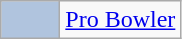<table class="wikitable">
<tr>
<td style="background-color:lightsteelblue;border:1px solid #aaaaaa;width:2em"></td>
<td><a href='#'>Pro Bowler</a></td>
</tr>
</table>
